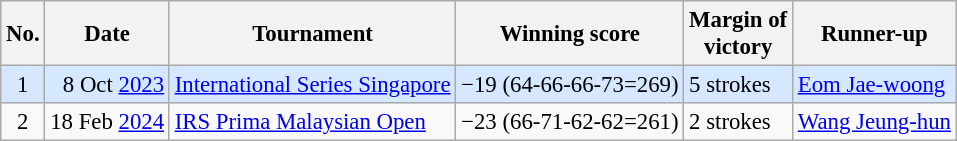<table class="wikitable" style="font-size:95%;">
<tr>
<th>No.</th>
<th>Date</th>
<th>Tournament</th>
<th>Winning score</th>
<th>Margin of<br>victory</th>
<th>Runner-up</th>
</tr>
<tr style="background:#D6E8FF;">
<td align=center>1</td>
<td align=right>8 Oct <a href='#'>2023</a></td>
<td><a href='#'>International Series Singapore</a></td>
<td>−19 (64-66-66-73=269)</td>
<td>5 strokes</td>
<td> <a href='#'>Eom Jae-woong</a></td>
</tr>
<tr>
<td align=center>2</td>
<td align=right>18 Feb <a href='#'>2024</a></td>
<td><a href='#'>IRS Prima Malaysian Open</a></td>
<td>−23 (66-71-62-62=261)</td>
<td>2 strokes</td>
<td> <a href='#'>Wang Jeung-hun</a></td>
</tr>
</table>
